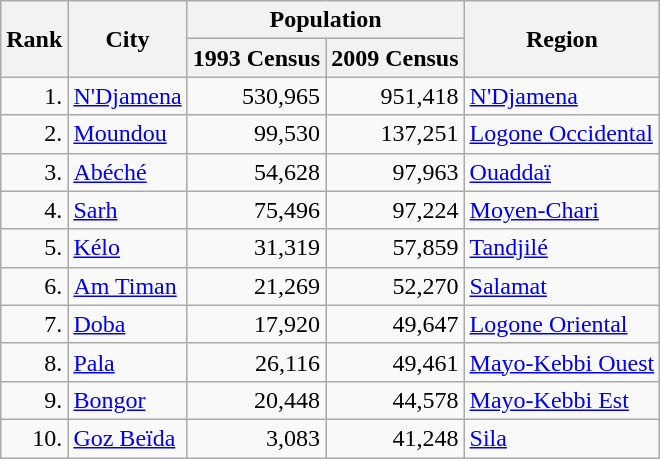<table class="wikitable">
<tr>
<th rowspan="2">Rank</th>
<th rowspan="2">City</th>
<th colspan="2">Population</th>
<th rowspan="2">Region</th>
</tr>
<tr>
<th>1993 Census</th>
<th>2009 Census</th>
</tr>
<tr>
<td align=right>1.</td>
<td><a href='#'>N'Djamena</a></td>
<td align=right>530,965</td>
<td align=right>951,418</td>
<td><a href='#'>N'Djamena</a></td>
</tr>
<tr>
<td align=right>2.</td>
<td><a href='#'>Moundou</a></td>
<td align=right>99,530</td>
<td align=right>137,251</td>
<td><a href='#'>Logone Occidental</a></td>
</tr>
<tr>
<td align=right>3.</td>
<td><a href='#'>Abéché</a></td>
<td align=right>54,628</td>
<td align=right>97,963</td>
<td><a href='#'>Ouaddaï</a></td>
</tr>
<tr>
<td align=right>4.</td>
<td><a href='#'>Sarh</a></td>
<td align=right>75,496</td>
<td align=right>97,224</td>
<td><a href='#'>Moyen-Chari</a></td>
</tr>
<tr>
<td align=right>5.</td>
<td><a href='#'>Kélo</a></td>
<td align=right>31,319</td>
<td align=right>57,859</td>
<td><a href='#'>Tandjilé</a></td>
</tr>
<tr>
<td align=right>6.</td>
<td><a href='#'>Am Timan</a></td>
<td align=right>21,269</td>
<td align=right>52,270</td>
<td><a href='#'>Salamat</a></td>
</tr>
<tr>
<td align=right>7.</td>
<td><a href='#'>Doba</a></td>
<td align=right>17,920</td>
<td align=right>49,647</td>
<td><a href='#'>Logone Oriental</a></td>
</tr>
<tr>
<td align=right>8.</td>
<td><a href='#'>Pala</a></td>
<td align=right>26,116</td>
<td align=right>49,461</td>
<td><a href='#'>Mayo-Kebbi Ouest</a></td>
</tr>
<tr>
<td align=right>9.</td>
<td><a href='#'>Bongor</a></td>
<td align=right>20,448</td>
<td align=right>44,578</td>
<td><a href='#'>Mayo-Kebbi Est</a></td>
</tr>
<tr>
<td align=right>10.</td>
<td><a href='#'>Goz Beïda</a></td>
<td align=right>3,083</td>
<td align=right>41,248</td>
<td><a href='#'>Sila</a></td>
</tr>
</table>
